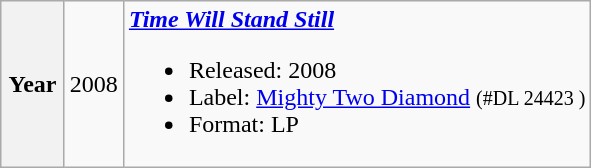<table class="wikitable" style="text-align:center;">
<tr>
<th rowspan="2" style="width:35px;">Year</th>
<td>2008</td>
<td align="left"><strong><em><a href='#'>Time Will Stand Still</a></em></strong><br><ul><li>Released: 2008</li><li>Label: <a href='#'>Mighty Two Diamond</a> <small>(#DL 24423 )</small></li><li>Format: LP</li></ul></td>
</tr>
</table>
